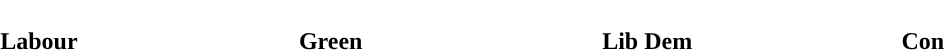<table style="width:60%; text-align:center;">
<tr style="color:white;">
<td style="background:"><strong>18</strong></td>
<td style="background:"><strong>15</strong></td>
<td style="background:"><strong>4</strong></td>
<td style="background:"><strong>2</strong></td>
</tr>
<tr>
<td><span><strong>Labour</strong></span></td>
<td><span><strong>Green</strong></span></td>
<td><span><strong>Lib Dem</strong></span></td>
<td><span><strong>Con</strong></span></td>
</tr>
</table>
